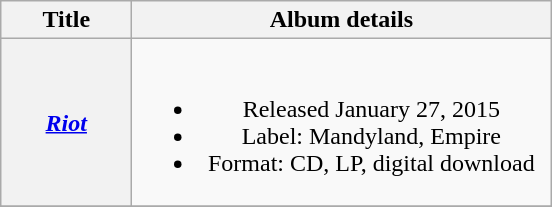<table class="wikitable plainrowheaders" style="text-align:center;">
<tr>
<th scope="col" style="width:5em;">Title</th>
<th scope="col" style="width:17em;">Album details</th>
</tr>
<tr>
<th scope="row"><em><a href='#'>Riot</a></em></th>
<td><br><ul><li>Released January 27, 2015</li><li>Label: Mandyland, Empire</li><li>Format: CD, LP, digital download</li></ul></td>
</tr>
<tr>
</tr>
</table>
